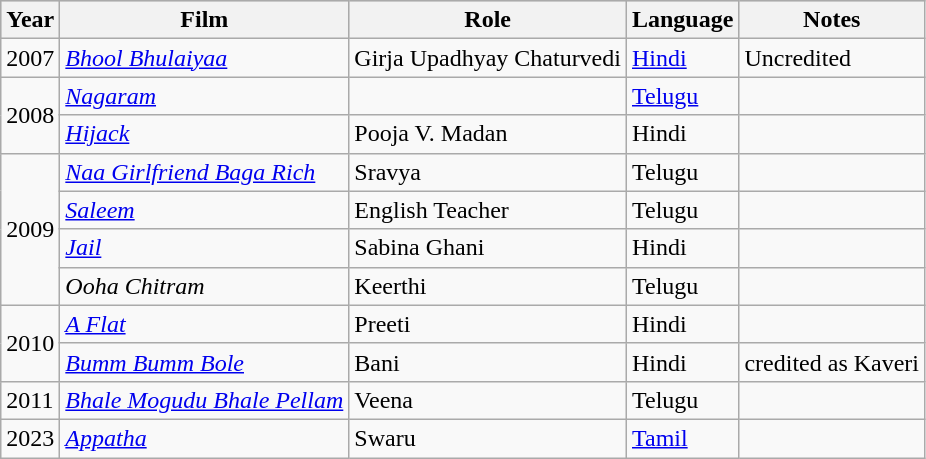<table class="wikitable sortable">
<tr style="background:#ccc; text-align:center;">
<th>Year</th>
<th>Film</th>
<th>Role</th>
<th>Language</th>
<th>Notes</th>
</tr>
<tr>
<td>2007</td>
<td><em><a href='#'>Bhool Bhulaiyaa</a></em></td>
<td>Girja Upadhyay Chaturvedi</td>
<td><a href='#'>Hindi</a></td>
<td>Uncredited</td>
</tr>
<tr>
<td rowspan="2">2008</td>
<td><em><a href='#'>Nagaram</a></em></td>
<td></td>
<td><a href='#'>Telugu</a></td>
<td></td>
</tr>
<tr>
<td><em><a href='#'>Hijack</a></em></td>
<td>Pooja V. Madan</td>
<td>Hindi</td>
<td></td>
</tr>
<tr>
<td rowspan="4">2009</td>
<td><em><a href='#'>Naa Girlfriend Baga Rich</a></em></td>
<td>Sravya</td>
<td>Telugu</td>
<td></td>
</tr>
<tr>
<td><em><a href='#'>Saleem</a></em></td>
<td>English Teacher</td>
<td>Telugu</td>
<td></td>
</tr>
<tr>
<td><em><a href='#'>Jail</a></em></td>
<td>Sabina Ghani</td>
<td>Hindi</td>
<td></td>
</tr>
<tr>
<td><em>Ooha Chitram</em></td>
<td>Keerthi</td>
<td>Telugu</td>
<td></td>
</tr>
<tr>
<td rowspan="2">2010</td>
<td><em><a href='#'>A Flat</a></em></td>
<td>Preeti</td>
<td>Hindi</td>
<td></td>
</tr>
<tr>
<td><em><a href='#'>Bumm Bumm Bole</a></em></td>
<td>Bani</td>
<td>Hindi</td>
<td>credited as Kaveri</td>
</tr>
<tr>
<td rowspan="1">2011</td>
<td><em><a href='#'>Bhale Mogudu Bhale Pellam</a></em></td>
<td>Veena</td>
<td>Telugu</td>
<td></td>
</tr>
<tr>
<td>2023</td>
<td><em><a href='#'>Appatha</a></em></td>
<td>Swaru</td>
<td><a href='#'>Tamil</a></td>
<td></td>
</tr>
</table>
